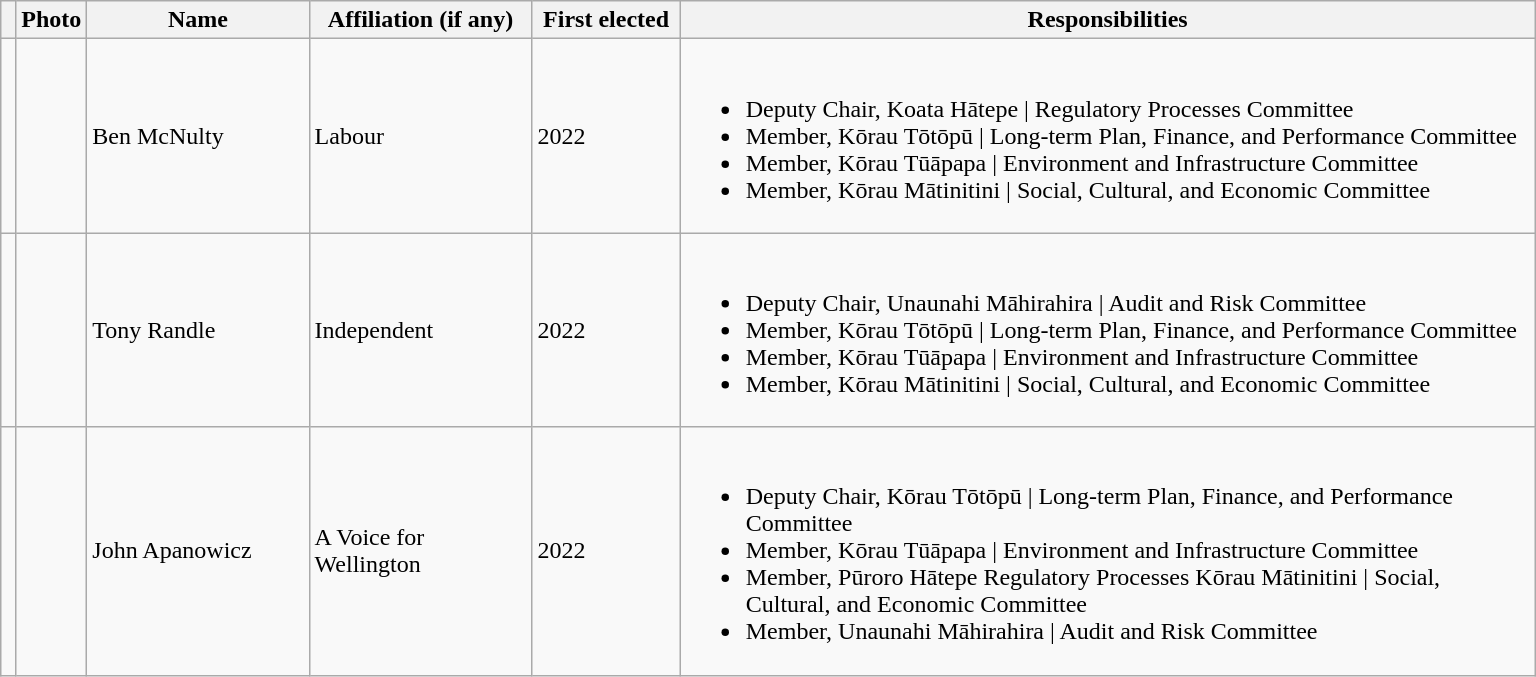<table class="wikitable" width="81%">
<tr>
<th width="1%"></th>
<th>Photo</th>
<th width="15%">Name</th>
<th width="15%">Affiliation (if any)</th>
<th width="10%">First elected</th>
<th width="60%">Responsibilities</th>
</tr>
<tr>
<td bgcolor=></td>
<td></td>
<td>Ben McNulty</td>
<td>Labour</td>
<td>2022</td>
<td><br><ul><li>Deputy Chair, Koata Hātepe | Regulatory Processes Committee</li><li>Member, Kōrau Tōtōpū | Long-term Plan, Finance, and Performance Committee</li><li>Member, Kōrau Tūāpapa | Environment and Infrastructure Committee</li><li>Member, Kōrau Mātinitini | Social, Cultural, and Economic Committee</li></ul></td>
</tr>
<tr>
<td bgcolor=></td>
<td></td>
<td>Tony Randle</td>
<td>Independent</td>
<td>2022</td>
<td><br><ul><li>Deputy Chair, Unaunahi Māhirahira | Audit and Risk Committee</li><li>Member, Kōrau Tōtōpū | Long-term Plan, Finance, and Performance Committee</li><li>Member, Kōrau Tūāpapa | Environment and Infrastructure Committee</li><li>Member, Kōrau Mātinitini | Social, Cultural, and Economic Committee</li></ul></td>
</tr>
<tr>
<td bgcolor=></td>
<td></td>
<td>John Apanowicz</td>
<td>A Voice for Wellington</td>
<td>2022</td>
<td><br><ul><li>Deputy Chair, Kōrau Tōtōpū | Long-term Plan, Finance, and Performance Committee</li><li>Member, Kōrau Tūāpapa | Environment and Infrastructure Committee</li><li>Member, Pūroro Hātepe Regulatory Processes Kōrau Mātinitini | Social, Cultural, and Economic Committee</li><li>Member, Unaunahi Māhirahira | Audit and Risk Committee</li></ul></td>
</tr>
</table>
